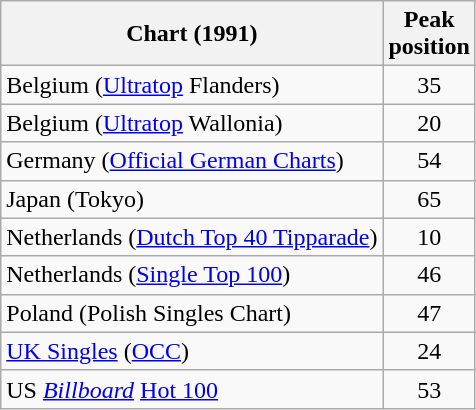<table class="wikitable">
<tr>
<th>Chart (1991)</th>
<th>Peak<br>position</th>
</tr>
<tr>
<td>Belgium (<a href='#'>Ultratop</a> Flanders)</td>
<td align="center">35</td>
</tr>
<tr>
<td>Belgium (<a href='#'>Ultratop</a> Wallonia)</td>
<td align="center">20</td>
</tr>
<tr>
<td>Germany (<a href='#'>Official German Charts</a>)</td>
<td align="center">54</td>
</tr>
<tr>
<td>Japan (Tokyo)</td>
<td align="center">65</td>
</tr>
<tr>
<td>Netherlands (<a href='#'>Dutch Top 40 Tipparade</a>)</td>
<td align="center">10</td>
</tr>
<tr>
<td>Netherlands (<a href='#'>Single Top 100</a>)</td>
<td align="center">46</td>
</tr>
<tr>
<td>Poland (Polish Singles Chart)</td>
<td align="center">47</td>
</tr>
<tr>
<td><a href='#'>UK Singles</a> (<a href='#'>OCC</a>)</td>
<td align="center">24</td>
</tr>
<tr>
<td>US <em><a href='#'>Billboard</a></em> <a href='#'>Hot 100</a></td>
<td align="center">53</td>
</tr>
</table>
